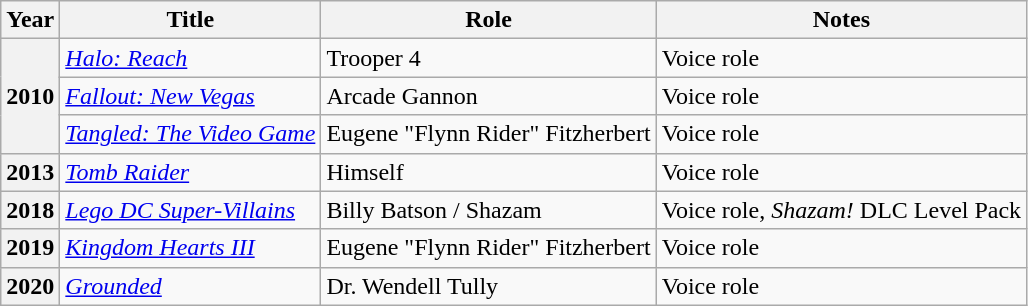<table class="wikitable sortable plainrowheaders">
<tr>
<th scope="col">Year</th>
<th scope="col">Title</th>
<th scope="col">Role</th>
<th scope="col" class="unsortable">Notes</th>
</tr>
<tr>
<th scope="row" rowspan="3">2010</th>
<td><em><a href='#'>Halo: Reach</a></em></td>
<td>Trooper 4</td>
<td>Voice role</td>
</tr>
<tr>
<td><em><a href='#'>Fallout: New Vegas</a></em></td>
<td>Arcade Gannon</td>
<td>Voice role</td>
</tr>
<tr>
<td><em><a href='#'>Tangled: The Video Game</a></em></td>
<td>Eugene "Flynn Rider" Fitzherbert</td>
<td>Voice role</td>
</tr>
<tr>
<th scope="row">2013</th>
<td><em><a href='#'>Tomb Raider</a></em></td>
<td>Himself</td>
<td>Voice role</td>
</tr>
<tr>
<th scope="row">2018</th>
<td><em><a href='#'>Lego DC Super-Villains</a></em></td>
<td>Billy Batson / Shazam</td>
<td>Voice role, <em>Shazam!</em> DLC Level Pack</td>
</tr>
<tr>
<th scope="row">2019</th>
<td><em><a href='#'>Kingdom Hearts III</a></em></td>
<td>Eugene "Flynn Rider" Fitzherbert</td>
<td>Voice role</td>
</tr>
<tr>
<th scope="row">2020</th>
<td><em><a href='#'>Grounded</a></em></td>
<td>Dr. Wendell Tully</td>
<td>Voice role</td>
</tr>
</table>
